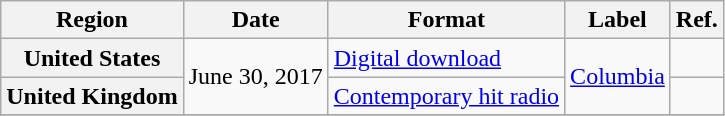<table class="wikitable plainrowheaders">
<tr>
<th>Region</th>
<th>Date</th>
<th>Format</th>
<th>Label</th>
<th>Ref.</th>
</tr>
<tr>
<th scope="row">United States</th>
<td rowspan="2">June 30, 2017</td>
<td><a href='#'>Digital download</a></td>
<td rowspan="2"><a href='#'>Columbia</a></td>
<td><br></td>
</tr>
<tr>
<th scope="row">United Kingdom</th>
<td><a href='#'>Contemporary hit radio</a></td>
<td></td>
</tr>
<tr>
</tr>
</table>
